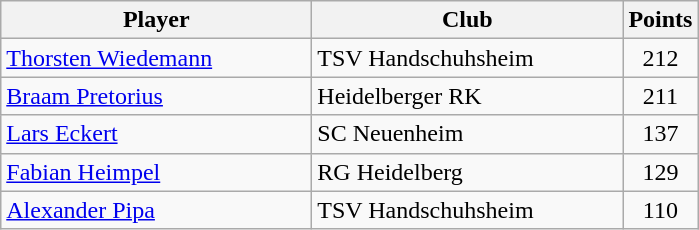<table class="wikitable" style="text-align: center;">
<tr>
<th bgcolor="#efefef" width="200">Player</th>
<th bgcolor="#efefef" width="200">Club</th>
<th bgcolor="#efefef" width="20">Points</th>
</tr>
<tr align=left>
<td> <a href='#'>Thorsten Wiedemann</a></td>
<td>TSV Handschuhsheim</td>
<td align=center>212</td>
</tr>
<tr align=left>
<td> <a href='#'>Braam Pretorius</a></td>
<td>Heidelberger RK</td>
<td align=center>211</td>
</tr>
<tr align=left>
<td> <a href='#'>Lars Eckert</a></td>
<td>SC Neuenheim</td>
<td align=center>137</td>
</tr>
<tr align=left>
<td> <a href='#'>Fabian Heimpel</a></td>
<td>RG Heidelberg</td>
<td align=center>129</td>
</tr>
<tr align=left>
<td> <a href='#'>Alexander Pipa</a></td>
<td>TSV Handschuhsheim</td>
<td align=center>110</td>
</tr>
</table>
